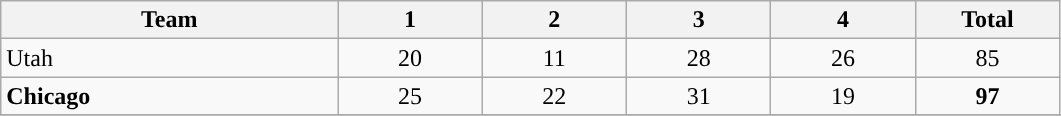<table class="wikitable">
<tr style="text-align:center;">
<th align=left width=14%>Team</th>
<th width=6%>1</th>
<th width=6%>2</th>
<th width=6%>3</th>
<th width=6%>4</th>
<th width=6%>Total</th>
</tr>
<tr style="text-align:center;">
<td align=left>Utah</td>
<td>20</td>
<td>11</td>
<td>28</td>
<td>26</td>
<td>85</td>
</tr>
<tr style="text-align:center;">
<td align=left><strong>Chicago</strong></td>
<td>25</td>
<td>22</td>
<td>31</td>
<td>19</td>
<td><strong>97</strong></td>
</tr>
<tr style="text-align:center;">
</tr>
</table>
